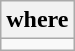<table class="wikitable collapsible collapsed">
<tr>
<th>where</th>
</tr>
<tr>
<td></td>
</tr>
</table>
